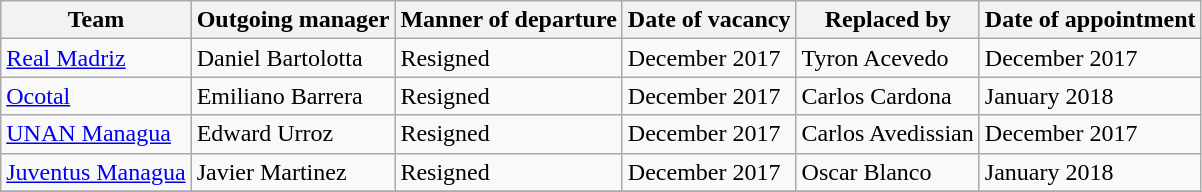<table class="wikitable">
<tr>
<th>Team</th>
<th>Outgoing manager</th>
<th>Manner of departure</th>
<th>Date of vacancy</th>
<th>Replaced by</th>
<th>Date of appointment</th>
</tr>
<tr>
<td><a href='#'>Real Madriz</a></td>
<td> Daniel Bartolotta</td>
<td>Resigned</td>
<td>December 2017</td>
<td> Tyron Acevedo</td>
<td>December 2017</td>
</tr>
<tr>
<td><a href='#'>Ocotal</a></td>
<td> Emiliano Barrera</td>
<td>Resigned</td>
<td>December 2017</td>
<td> Carlos Cardona</td>
<td>January 2018</td>
</tr>
<tr>
<td><a href='#'>UNAN Managua</a></td>
<td> Edward Urroz</td>
<td>Resigned</td>
<td>December 2017</td>
<td> Carlos Avedissian</td>
<td>December 2017</td>
</tr>
<tr>
<td><a href='#'>Juventus Managua</a></td>
<td> Javier Martinez</td>
<td>Resigned</td>
<td>December 2017</td>
<td> Oscar Blanco</td>
<td>January 2018</td>
</tr>
<tr>
</tr>
</table>
